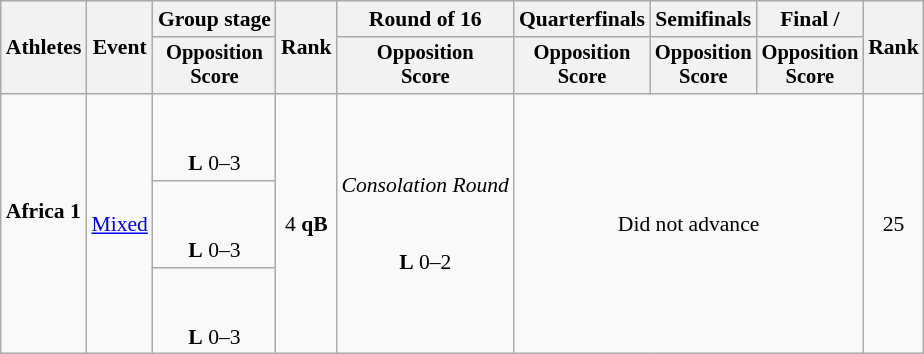<table class=wikitable style="font-size:90%">
<tr>
<th rowspan="2">Athletes</th>
<th rowspan="2">Event</th>
<th>Group stage</th>
<th rowspan="2">Rank</th>
<th>Round of 16</th>
<th>Quarterfinals</th>
<th>Semifinals</th>
<th>Final / </th>
<th rowspan=2>Rank</th>
</tr>
<tr style="font-size:95%">
<th>Opposition<br>Score</th>
<th>Opposition<br>Score</th>
<th>Opposition<br>Score</th>
<th>Opposition<br>Score</th>
<th>Opposition<br>Score</th>
</tr>
<tr align=center>
<td align=left rowspan=3><strong>Africa 1</strong><br><br></td>
<td align=left rowspan=3><a href='#'>Mixed</a></td>
<td><br><br><strong>L</strong> 0–3</td>
<td rowspan=3>4 <strong>qB</strong></td>
<td rowspan=3><em>Consolation Round</em><br><br><br><strong>L</strong> 0–2</td>
<td rowspan=3 colspan=3>Did not advance</td>
<td rowspan=3>25</td>
</tr>
<tr align=center>
<td><br><br><strong>L</strong> 0–3</td>
</tr>
<tr align=center>
<td><br><br><strong>L</strong> 0–3</td>
</tr>
</table>
